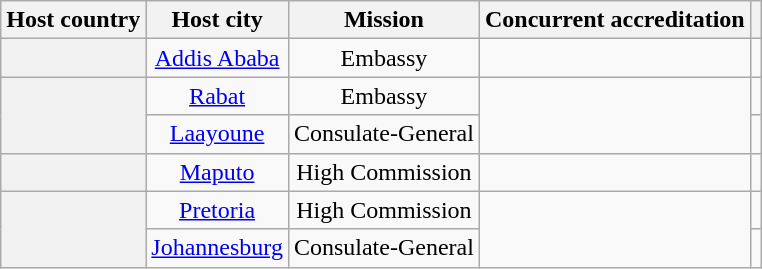<table class="wikitable plainrowheaders" style="text-align:center;">
<tr>
<th scope="col">Host country</th>
<th scope="col">Host city</th>
<th scope="col">Mission</th>
<th scope="col">Concurrent accreditation</th>
<th scope="col"></th>
</tr>
<tr>
<th scope="row"></th>
<td><a href='#'>Addis Ababa</a></td>
<td>Embassy</td>
<td></td>
<td></td>
</tr>
<tr>
<th scope="row" rowspan="2"></th>
<td><a href='#'>Rabat</a></td>
<td>Embassy</td>
<td rowspan="2"></td>
<td></td>
</tr>
<tr>
<td><a href='#'>Laayoune</a></td>
<td>Consulate-General</td>
<td></td>
</tr>
<tr>
<th scope="row"></th>
<td><a href='#'>Maputo</a></td>
<td>High Commission</td>
<td></td>
<td></td>
</tr>
<tr>
<th scope="row" rowspan="2"></th>
<td><a href='#'>Pretoria</a></td>
<td>High Commission</td>
<td rowspan="2"></td>
<td></td>
</tr>
<tr>
<td><a href='#'>Johannesburg</a></td>
<td>Consulate-General</td>
<td></td>
</tr>
</table>
